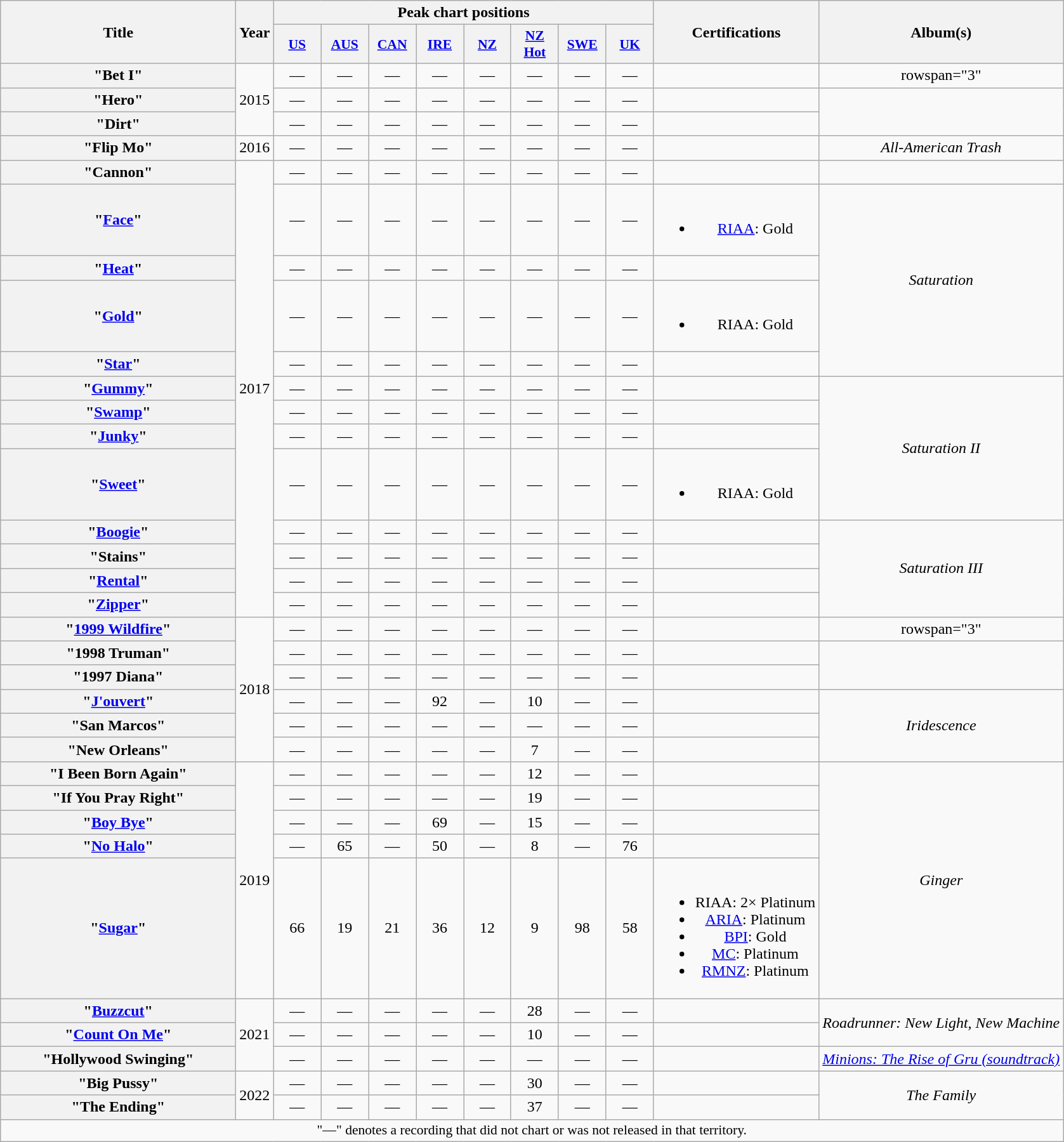<table class="wikitable plainrowheaders" style="text-align:center">
<tr>
<th scope="col" rowspan="2" style="width:15em;">Title</th>
<th scope="col" rowspan="2" style="width:2em;">Year</th>
<th scope="col" colspan="8">Peak chart positions</th>
<th scope="col" rowspan="2">Certifications</th>
<th scope="col" rowspan="2">Album(s)</th>
</tr>
<tr>
<th scope="col" style="width:3em;font-size:90%;"><a href='#'>US</a><br></th>
<th scope="col" style="width:3em;font-size:90%;"><a href='#'>AUS</a><br></th>
<th scope="col" style="width:3em;font-size:90%;"><a href='#'>CAN</a><br></th>
<th scope="col" style="width:3em;font-size:90%;"><a href='#'>IRE</a><br></th>
<th scope="col" style="width:3em;font-size:90%;"><a href='#'>NZ</a><br></th>
<th scope="col" style="width:3em;font-size:90%;"><a href='#'>NZ<br>Hot</a><br></th>
<th scope="col" style="width:3em;font-size:90%;"><a href='#'>SWE</a><br></th>
<th scope="col" style="width:3em;font-size:90%;"><a href='#'>UK</a><br></th>
</tr>
<tr>
<th scope="row">"Bet I"</th>
<td rowspan="3">2015</td>
<td>—</td>
<td>—</td>
<td>—</td>
<td>—</td>
<td>—</td>
<td>—</td>
<td>—</td>
<td>—</td>
<td></td>
<td>rowspan="3" </td>
</tr>
<tr>
<th scope="row">"Hero"</th>
<td>—</td>
<td>—</td>
<td>—</td>
<td>—</td>
<td>—</td>
<td>—</td>
<td>—</td>
<td>—</td>
<td></td>
</tr>
<tr>
<th scope="row">"Dirt"</th>
<td>—</td>
<td>—</td>
<td>—</td>
<td>—</td>
<td>—</td>
<td>—</td>
<td>—</td>
<td>—</td>
<td></td>
</tr>
<tr>
<th scope="row">"Flip Mo"</th>
<td>2016</td>
<td>—</td>
<td>—</td>
<td>—</td>
<td>—</td>
<td>—</td>
<td>—</td>
<td>—</td>
<td>—</td>
<td></td>
<td><em>All-American Trash</em></td>
</tr>
<tr>
<th scope="row">"Cannon"</th>
<td rowspan="13">2017</td>
<td>—</td>
<td>—</td>
<td>—</td>
<td>—</td>
<td>—</td>
<td>—</td>
<td>—</td>
<td>—</td>
<td></td>
<td></td>
</tr>
<tr>
<th scope="row">"<a href='#'>Face</a>"</th>
<td>—</td>
<td>—</td>
<td>—</td>
<td>—</td>
<td>—</td>
<td>—</td>
<td>—</td>
<td>—</td>
<td><br><ul><li><a href='#'>RIAA</a>: Gold</li></ul></td>
<td rowspan="4"><em>Saturation</em></td>
</tr>
<tr>
<th scope="row">"<a href='#'>Heat</a>"</th>
<td>—</td>
<td>—</td>
<td>—</td>
<td>—</td>
<td>—</td>
<td>—</td>
<td>—</td>
<td>—</td>
<td></td>
</tr>
<tr>
<th scope="row">"<a href='#'>Gold</a>"</th>
<td>—</td>
<td>—</td>
<td>—</td>
<td>—</td>
<td>—</td>
<td>—</td>
<td>—</td>
<td>—</td>
<td><br><ul><li>RIAA: Gold</li></ul></td>
</tr>
<tr>
<th scope="row">"<a href='#'>Star</a>"</th>
<td>—</td>
<td>—</td>
<td>—</td>
<td>—</td>
<td>—</td>
<td>—</td>
<td>—</td>
<td>—</td>
<td></td>
</tr>
<tr>
<th scope="row">"<a href='#'>Gummy</a>"</th>
<td>—</td>
<td>—</td>
<td>—</td>
<td>—</td>
<td>—</td>
<td>—</td>
<td>—</td>
<td>—</td>
<td></td>
<td rowspan="4"><em>Saturation II</em></td>
</tr>
<tr>
<th scope="row">"<a href='#'>Swamp</a>"</th>
<td>—</td>
<td>—</td>
<td>—</td>
<td>—</td>
<td>—</td>
<td>—</td>
<td>—</td>
<td>—</td>
<td></td>
</tr>
<tr>
<th scope="row">"<a href='#'>Junky</a>"</th>
<td>—</td>
<td>—</td>
<td>—</td>
<td>—</td>
<td>—</td>
<td>—</td>
<td>—</td>
<td>—</td>
<td></td>
</tr>
<tr>
<th scope="row">"<a href='#'>Sweet</a>"</th>
<td>—</td>
<td>—</td>
<td>—</td>
<td>—</td>
<td>—</td>
<td>—</td>
<td>—</td>
<td>—</td>
<td><br><ul><li>RIAA: Gold</li></ul></td>
</tr>
<tr>
<th scope="row">"<a href='#'>Boogie</a>"</th>
<td>—</td>
<td>—</td>
<td>—</td>
<td>—</td>
<td>—</td>
<td>—</td>
<td>—</td>
<td>—</td>
<td></td>
<td rowspan="4"><em>Saturation III</em></td>
</tr>
<tr>
<th scope="row">"Stains"</th>
<td>—</td>
<td>—</td>
<td>—</td>
<td>—</td>
<td>—</td>
<td>—</td>
<td>—</td>
<td>—</td>
<td></td>
</tr>
<tr>
<th scope="row">"<a href='#'>Rental</a>"</th>
<td>—</td>
<td>—</td>
<td>—</td>
<td>—</td>
<td>—</td>
<td>—</td>
<td>—</td>
<td>—</td>
<td></td>
</tr>
<tr>
<th scope="row">"<a href='#'>Zipper</a>"</th>
<td>—</td>
<td>—</td>
<td>—</td>
<td>—</td>
<td>—</td>
<td>—</td>
<td>—</td>
<td>—</td>
<td></td>
</tr>
<tr>
<th scope="row">"<a href='#'>1999 Wildfire</a>"</th>
<td rowspan="6">2018</td>
<td>—</td>
<td>—</td>
<td>—</td>
<td>—</td>
<td>—</td>
<td>—</td>
<td>—</td>
<td>—</td>
<td></td>
<td>rowspan="3" </td>
</tr>
<tr>
<th scope="row">"1998 Truman"</th>
<td>—</td>
<td>—</td>
<td>—</td>
<td>—</td>
<td>—</td>
<td>—</td>
<td>—</td>
<td>—</td>
<td></td>
</tr>
<tr>
<th scope="row">"1997 Diana"</th>
<td>—</td>
<td>—</td>
<td>—</td>
<td>—</td>
<td>—</td>
<td>—</td>
<td>—</td>
<td>—</td>
<td></td>
</tr>
<tr>
<th scope="row">"<a href='#'>J'ouvert</a>"</th>
<td>—</td>
<td>—</td>
<td>—</td>
<td>92</td>
<td>—</td>
<td>10</td>
<td>—</td>
<td>—</td>
<td></td>
<td rowspan="3"><em>Iridescence</em></td>
</tr>
<tr>
<th scope="row">"San Marcos"</th>
<td>—</td>
<td>—</td>
<td>—</td>
<td>—</td>
<td>—</td>
<td>—</td>
<td>—</td>
<td>—</td>
<td></td>
</tr>
<tr>
<th scope="row">"New Orleans"</th>
<td>—</td>
<td>—</td>
<td>—</td>
<td>—</td>
<td>—</td>
<td>7</td>
<td>—</td>
<td>—</td>
<td></td>
</tr>
<tr>
<th scope="row">"I Been Born Again"</th>
<td rowspan="5">2019</td>
<td>—</td>
<td>—</td>
<td>—</td>
<td>—</td>
<td>—</td>
<td>12</td>
<td>—</td>
<td>—</td>
<td></td>
<td rowspan="5"><em>Ginger</em></td>
</tr>
<tr>
<th scope="row">"If You Pray Right"</th>
<td>—</td>
<td>—</td>
<td>—</td>
<td>—</td>
<td>—</td>
<td>19</td>
<td>—</td>
<td>—</td>
<td></td>
</tr>
<tr>
<th scope="row">"<a href='#'>Boy Bye</a>"</th>
<td>—</td>
<td>—</td>
<td>—</td>
<td>69</td>
<td>—</td>
<td>15</td>
<td>—</td>
<td>—</td>
<td></td>
</tr>
<tr>
<th scope="row">"<a href='#'>No Halo</a>"</th>
<td>—</td>
<td>65</td>
<td>—</td>
<td>50</td>
<td>—</td>
<td>8</td>
<td>—</td>
<td>76</td>
<td></td>
</tr>
<tr>
<th scope="row">"<a href='#'>Sugar</a>"<br></th>
<td>66</td>
<td>19</td>
<td>21</td>
<td>36</td>
<td>12</td>
<td>9</td>
<td>98</td>
<td>58</td>
<td><br><ul><li>RIAA: 2× Platinum</li><li><a href='#'>ARIA</a>: Platinum</li><li><a href='#'>BPI</a>: Gold</li><li><a href='#'>MC</a>: Platinum</li><li><a href='#'>RMNZ</a>: Platinum</li></ul></td>
</tr>
<tr>
<th scope="row">"<a href='#'>Buzzcut</a>"<br></th>
<td rowspan="3">2021</td>
<td>—</td>
<td>—</td>
<td>—</td>
<td>—</td>
<td>—</td>
<td>28</td>
<td>—</td>
<td>—</td>
<td></td>
<td rowspan="2"><em>Roadrunner: New Light, New Machine</em></td>
</tr>
<tr>
<th scope="row">"<a href='#'>Count On Me</a>"</th>
<td>—</td>
<td>—</td>
<td>—</td>
<td>—</td>
<td>—</td>
<td>10</td>
<td>—</td>
<td>—</td>
<td></td>
</tr>
<tr>
<th scope="row">"Hollywood Swinging"</th>
<td>—</td>
<td>—</td>
<td>—</td>
<td>—</td>
<td>—</td>
<td>—</td>
<td>—</td>
<td>—</td>
<td></td>
<td><em><a href='#'>Minions: The Rise of Gru (soundtrack)</a></em></td>
</tr>
<tr>
<th scope="row">"Big Pussy"</th>
<td rowspan="2">2022</td>
<td>—</td>
<td>—</td>
<td>—</td>
<td>—</td>
<td>—</td>
<td>30</td>
<td>—</td>
<td>—</td>
<td></td>
<td rowspan="2"><em>The Family</em></td>
</tr>
<tr>
<th scope="row">"The Ending"</th>
<td>—</td>
<td>—</td>
<td>—</td>
<td>—</td>
<td>—</td>
<td>37</td>
<td>—</td>
<td>—</td>
<td></td>
</tr>
<tr>
<td colspan="12" style="font-size:90%;">"—" denotes a recording that did not chart or was not released in that territory.</td>
</tr>
</table>
